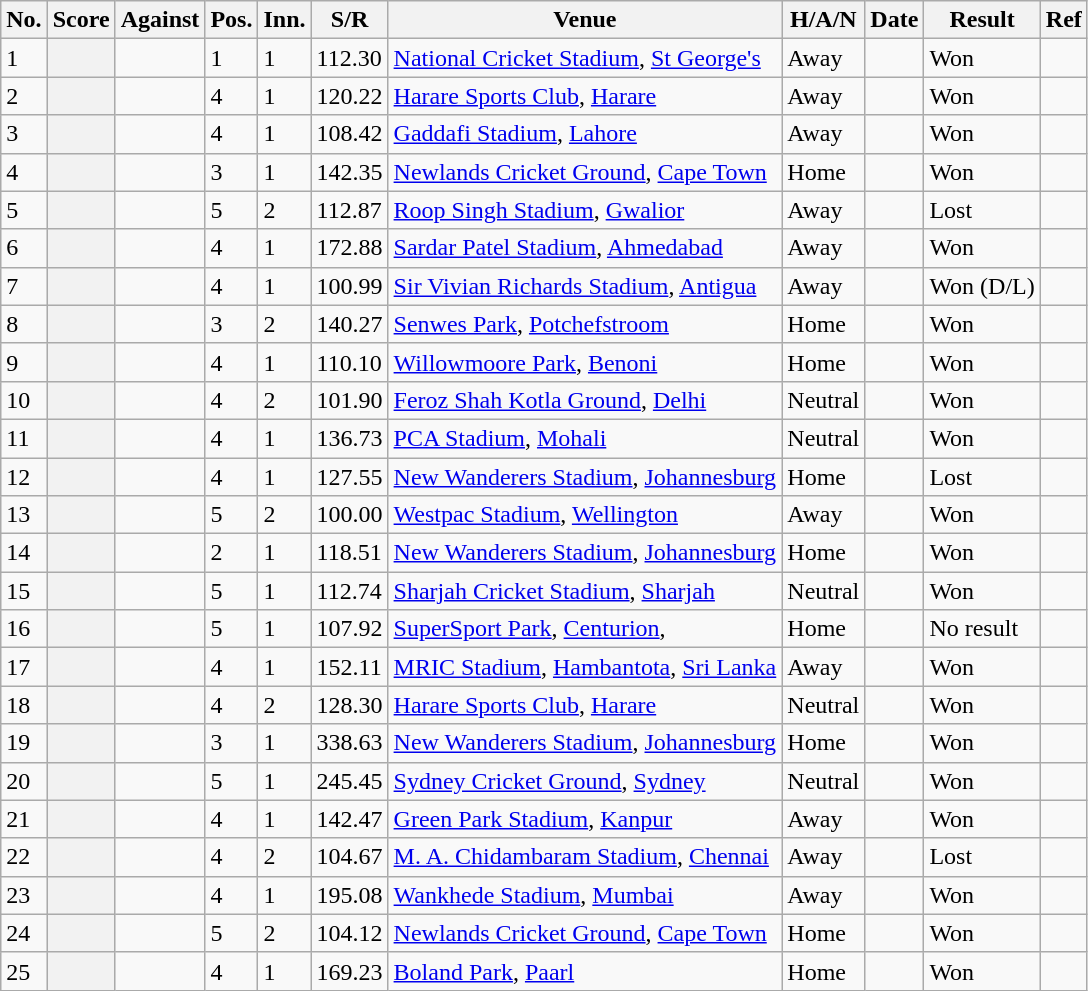<table class="wikitable plainrowheaders sortable">
<tr>
<th>No.</th>
<th>Score</th>
<th>Against</th>
<th>Pos.</th>
<th>Inn.</th>
<th>S/R</th>
<th>Venue</th>
<th>H/A/N</th>
<th>Date</th>
<th>Result</th>
<th scope="col" class="unsortable">Ref</th>
</tr>
<tr>
<td>1</td>
<th scope="row"> </th>
<td></td>
<td>1</td>
<td>1</td>
<td>112.30</td>
<td><a href='#'>National Cricket Stadium</a>, <a href='#'>St George's</a></td>
<td>Away</td>
<td></td>
<td>Won</td>
<td></td>
</tr>
<tr>
<td>2</td>
<th scope="row"> </th>
<td></td>
<td>4</td>
<td>1</td>
<td>120.22</td>
<td><a href='#'>Harare Sports Club</a>, <a href='#'>Harare</a></td>
<td>Away</td>
<td></td>
<td>Won</td>
<td></td>
</tr>
<tr>
<td>3</td>
<th scope="row"> </th>
<td></td>
<td>4</td>
<td>1</td>
<td>108.42</td>
<td><a href='#'>Gaddafi Stadium</a>, <a href='#'>Lahore</a></td>
<td>Away</td>
<td></td>
<td>Won</td>
<td></td>
</tr>
<tr>
<td>4</td>
<th scope="row"> </th>
<td></td>
<td>3</td>
<td>1</td>
<td>142.35</td>
<td><a href='#'>Newlands Cricket Ground</a>, <a href='#'>Cape Town</a></td>
<td>Home</td>
<td></td>
<td>Won</td>
<td></td>
</tr>
<tr>
<td>5</td>
<th scope="row"></th>
<td></td>
<td>5</td>
<td>2</td>
<td>112.87</td>
<td><a href='#'>Roop Singh Stadium</a>, <a href='#'>Gwalior</a></td>
<td>Away</td>
<td></td>
<td>Lost</td>
<td></td>
</tr>
<tr>
<td>6</td>
<th scope="row"> </th>
<td></td>
<td>4</td>
<td>1</td>
<td>172.88</td>
<td><a href='#'>Sardar Patel Stadium</a>, <a href='#'>Ahmedabad</a></td>
<td>Away</td>
<td></td>
<td>Won</td>
<td></td>
</tr>
<tr>
<td>7</td>
<th scope="row"></th>
<td></td>
<td>4</td>
<td>1</td>
<td>100.99</td>
<td><a href='#'>Sir Vivian Richards Stadium</a>, <a href='#'>Antigua</a></td>
<td>Away</td>
<td></td>
<td>Won (D/L)</td>
<td></td>
</tr>
<tr>
<td>8</td>
<th scope="row"></th>
<td></td>
<td>3</td>
<td>2</td>
<td>140.27</td>
<td><a href='#'>Senwes Park</a>, <a href='#'>Potchefstroom</a></td>
<td>Home</td>
<td></td>
<td>Won</td>
<td></td>
</tr>
<tr>
<td>9</td>
<th scope="row"></th>
<td></td>
<td>4</td>
<td>1</td>
<td>110.10</td>
<td><a href='#'>Willowmoore Park</a>, <a href='#'>Benoni</a></td>
<td>Home</td>
<td></td>
<td>Won</td>
<td></td>
</tr>
<tr>
<td>10</td>
<th scope="row"> </th>
<td></td>
<td>4</td>
<td>2</td>
<td>101.90</td>
<td><a href='#'>Feroz Shah Kotla Ground</a>,  <a href='#'>Delhi</a></td>
<td>Neutral</td>
<td></td>
<td>Won</td>
<td></td>
</tr>
<tr>
<td>11</td>
<th scope="row"> </th>
<td></td>
<td>4</td>
<td>1</td>
<td>136.73</td>
<td><a href='#'>PCA Stadium</a>, <a href='#'>Mohali</a></td>
<td>Neutral</td>
<td></td>
<td>Won</td>
<td></td>
</tr>
<tr>
<td>12</td>
<th scope="row"> </th>
<td></td>
<td>4</td>
<td>1</td>
<td>127.55</td>
<td><a href='#'>New Wanderers Stadium</a>, <a href='#'>Johannesburg</a></td>
<td>Home</td>
<td></td>
<td>Lost</td>
<td></td>
</tr>
<tr>
<td>13</td>
<th scope="row"> </th>
<td></td>
<td>5</td>
<td>2</td>
<td>100.00</td>
<td><a href='#'>Westpac Stadium</a>, <a href='#'>Wellington</a></td>
<td>Away</td>
<td></td>
<td>Won</td>
<td></td>
</tr>
<tr>
<td>14</td>
<th scope="row"> </th>
<td></td>
<td>2</td>
<td>1</td>
<td>118.51</td>
<td><a href='#'>New Wanderers Stadium</a>, <a href='#'>Johannesburg</a></td>
<td>Home</td>
<td></td>
<td>Won</td>
<td></td>
</tr>
<tr>
<td>15</td>
<th scope="row"> </th>
<td></td>
<td>5</td>
<td>1</td>
<td>112.74</td>
<td><a href='#'>Sharjah Cricket Stadium</a>, <a href='#'>Sharjah</a></td>
<td>Neutral</td>
<td></td>
<td>Won</td>
<td></td>
</tr>
<tr>
<td>16</td>
<th scope="row"> </th>
<td></td>
<td>5</td>
<td>1</td>
<td>107.92</td>
<td><a href='#'>SuperSport Park</a>, <a href='#'>Centurion</a>,</td>
<td>Home</td>
<td></td>
<td>No result</td>
<td></td>
</tr>
<tr>
<td>17</td>
<th scope="row"> </th>
<td></td>
<td>4</td>
<td>1</td>
<td>152.11</td>
<td><a href='#'>MRIC Stadium</a>, <a href='#'>Hambantota</a>, <a href='#'>Sri Lanka</a></td>
<td>Away</td>
<td></td>
<td>Won</td>
<td></td>
</tr>
<tr>
<td>18</td>
<th scope="row"> </th>
<td></td>
<td>4</td>
<td>2</td>
<td>128.30</td>
<td><a href='#'>Harare Sports Club</a>, <a href='#'>Harare</a></td>
<td>Neutral</td>
<td></td>
<td>Won</td>
<td></td>
</tr>
<tr>
<td>19</td>
<th scope="row"> </th>
<td></td>
<td>3</td>
<td>1</td>
<td>338.63</td>
<td><a href='#'>New Wanderers Stadium</a>, <a href='#'>Johannesburg</a></td>
<td>Home</td>
<td></td>
<td>Won</td>
<td></td>
</tr>
<tr>
<td>20</td>
<th scope="row"> </th>
<td></td>
<td>5</td>
<td>1</td>
<td>245.45</td>
<td><a href='#'>Sydney Cricket Ground</a>, <a href='#'>Sydney</a></td>
<td>Neutral</td>
<td></td>
<td>Won</td>
<td></td>
</tr>
<tr>
<td>21</td>
<th scope="row"> </th>
<td></td>
<td>4</td>
<td>1</td>
<td>142.47</td>
<td><a href='#'>Green Park Stadium</a>, <a href='#'>Kanpur</a></td>
<td>Away</td>
<td></td>
<td>Won</td>
<td></td>
</tr>
<tr>
<td>22</td>
<th scope="row"> </th>
<td></td>
<td>4</td>
<td>2</td>
<td>104.67</td>
<td><a href='#'>M. A. Chidambaram Stadium</a>, <a href='#'>Chennai</a></td>
<td>Away</td>
<td></td>
<td>Lost</td>
<td></td>
</tr>
<tr>
<td>23</td>
<th scope="row"> </th>
<td></td>
<td>4</td>
<td>1</td>
<td>195.08</td>
<td><a href='#'>Wankhede Stadium</a>, <a href='#'>Mumbai</a></td>
<td>Away</td>
<td></td>
<td>Won</td>
<td></td>
</tr>
<tr>
<td>24</td>
<th scope="row"> </th>
<td></td>
<td>5</td>
<td>2</td>
<td>104.12</td>
<td><a href='#'>Newlands Cricket Ground</a>,  <a href='#'>Cape Town</a></td>
<td>Home</td>
<td></td>
<td>Won</td>
<td></td>
</tr>
<tr>
<td>25</td>
<th scope="row"> </th>
<td></td>
<td>4</td>
<td>1</td>
<td>169.23</td>
<td><a href='#'>Boland Park</a>,  <a href='#'>Paarl</a></td>
<td>Home</td>
<td></td>
<td>Won</td>
<td></td>
</tr>
</table>
